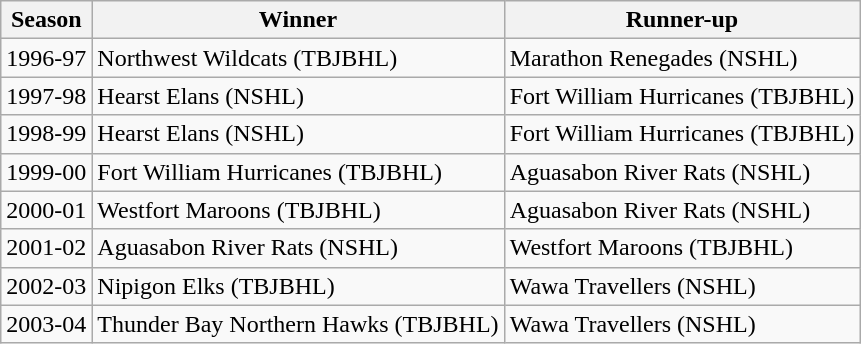<table class="wikitable">
<tr>
<th>Season</th>
<th>Winner</th>
<th>Runner-up</th>
</tr>
<tr>
<td>1996-97</td>
<td>Northwest Wildcats (TBJBHL)</td>
<td>Marathon Renegades (NSHL)</td>
</tr>
<tr>
<td>1997-98</td>
<td>Hearst Elans (NSHL)</td>
<td>Fort William Hurricanes (TBJBHL)</td>
</tr>
<tr>
<td>1998-99</td>
<td>Hearst Elans (NSHL)</td>
<td>Fort William Hurricanes (TBJBHL)</td>
</tr>
<tr>
<td>1999-00</td>
<td>Fort William Hurricanes (TBJBHL)</td>
<td>Aguasabon River Rats (NSHL)</td>
</tr>
<tr>
<td>2000-01</td>
<td>Westfort Maroons (TBJBHL)</td>
<td>Aguasabon River Rats (NSHL)</td>
</tr>
<tr>
<td>2001-02</td>
<td>Aguasabon River Rats (NSHL)</td>
<td>Westfort Maroons (TBJBHL)</td>
</tr>
<tr>
<td>2002-03</td>
<td>Nipigon Elks (TBJBHL)</td>
<td>Wawa Travellers (NSHL)</td>
</tr>
<tr>
<td>2003-04</td>
<td>Thunder Bay Northern Hawks (TBJBHL)</td>
<td>Wawa Travellers (NSHL)</td>
</tr>
</table>
